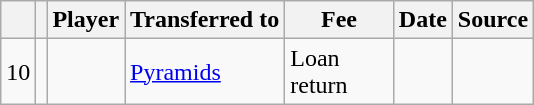<table class="wikitable plainrowheaders sortable">
<tr>
<th></th>
<th></th>
<th scope=col>Player</th>
<th>Transferred to</th>
<th !scope=col; style="width: 65px;">Fee</th>
<th scope=col>Date</th>
<th scope=col>Source</th>
</tr>
<tr>
<td align=center>10</td>
<td align=center></td>
<td></td>
<td> <a href='#'>Pyramids</a></td>
<td>Loan return</td>
<td></td>
<td></td>
</tr>
</table>
